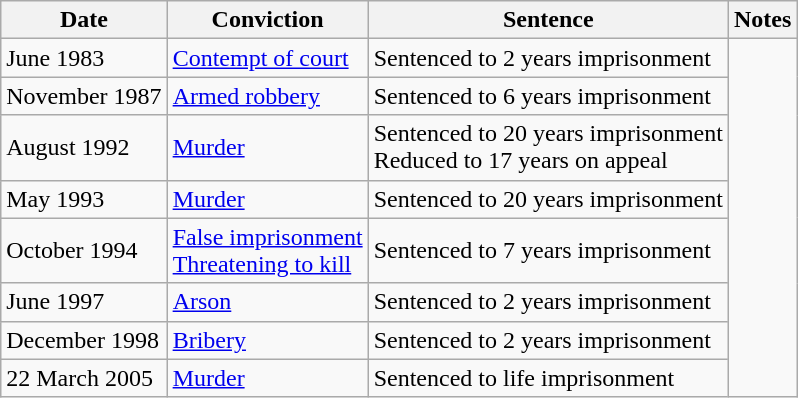<table class="wikitable">
<tr>
<th>Date</th>
<th>Conviction</th>
<th>Sentence</th>
<th>Notes</th>
</tr>
<tr>
<td>June 1983</td>
<td><a href='#'>Contempt of court</a></td>
<td>Sentenced to 2 years imprisonment</td>
<td rowspan=8></td>
</tr>
<tr>
<td>November 1987</td>
<td><a href='#'>Armed robbery</a></td>
<td>Sentenced to 6 years imprisonment</td>
</tr>
<tr>
<td>August 1992</td>
<td><a href='#'>Murder</a></td>
<td>Sentenced to 20 years imprisonment<br>Reduced to 17 years on appeal</td>
</tr>
<tr>
<td>May 1993</td>
<td><a href='#'>Murder</a></td>
<td>Sentenced to 20 years imprisonment</td>
</tr>
<tr>
<td>October 1994</td>
<td><a href='#'>False imprisonment</a><br><a href='#'>Threatening to kill</a></td>
<td>Sentenced to 7 years imprisonment</td>
</tr>
<tr>
<td>June 1997</td>
<td><a href='#'>Arson</a></td>
<td>Sentenced to 2 years imprisonment</td>
</tr>
<tr>
<td>December 1998</td>
<td><a href='#'>Bribery</a></td>
<td>Sentenced to 2 years imprisonment</td>
</tr>
<tr>
<td>22 March 2005</td>
<td><a href='#'>Murder</a></td>
<td>Sentenced to life imprisonment</td>
</tr>
</table>
